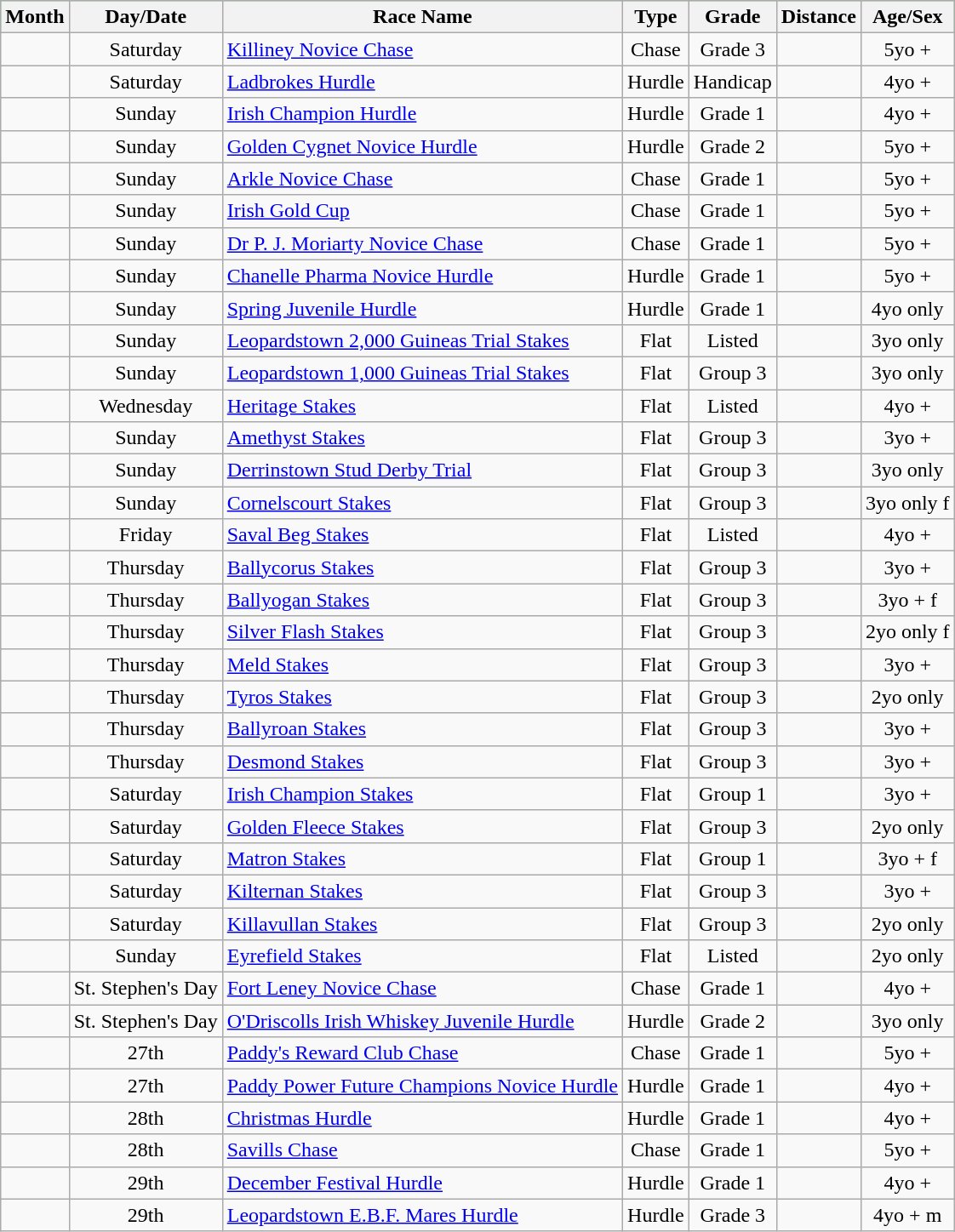<table class="wikitable sortable">
<tr bgcolor="#77dd77">
<th>Month</th>
<th>Day/Date</th>
<th>Race Name</th>
<th>Type</th>
<th>Grade</th>
<th>Distance</th>
<th>Age/Sex</th>
</tr>
<tr>
<td style="text-align:center"></td>
<td style="text-align:center">Saturday</td>
<td><a href='#'>Killiney Novice Chase</a></td>
<td style="text-align:center">Chase</td>
<td style="text-align:center">Grade 3</td>
<td style="text-align:center"></td>
<td style="text-align:center">5yo +</td>
</tr>
<tr>
<td style="text-align:center"></td>
<td style="text-align:center">Saturday</td>
<td><a href='#'>Ladbrokes Hurdle</a></td>
<td style="text-align:center">Hurdle</td>
<td style="text-align:center">Handicap</td>
<td style="text-align:center"></td>
<td style="text-align:center">4yo +</td>
</tr>
<tr>
<td style="text-align:center"></td>
<td style="text-align:center">Sunday</td>
<td><a href='#'>Irish Champion Hurdle</a></td>
<td style="text-align:center">Hurdle</td>
<td style="text-align:center">Grade 1</td>
<td style="text-align:center"></td>
<td style="text-align:center">4yo +</td>
</tr>
<tr>
<td style="text-align:center"></td>
<td style="text-align:center">Sunday</td>
<td><a href='#'>Golden Cygnet Novice Hurdle</a></td>
<td style="text-align:center">Hurdle</td>
<td style="text-align:center">Grade 2</td>
<td style="text-align:center"></td>
<td style="text-align:center">5yo +</td>
</tr>
<tr>
<td style="text-align:center"></td>
<td style="text-align:center">Sunday</td>
<td><a href='#'>Arkle Novice Chase</a></td>
<td style="text-align:center">Chase</td>
<td style="text-align:center">Grade 1</td>
<td style="text-align:center"></td>
<td style="text-align:center">5yo +</td>
</tr>
<tr>
<td style="text-align:center"></td>
<td style="text-align:center">Sunday</td>
<td><a href='#'>Irish Gold Cup</a></td>
<td style="text-align:center">Chase</td>
<td style="text-align:center">Grade 1</td>
<td style="text-align:center"></td>
<td style="text-align:center">5yo +</td>
</tr>
<tr>
<td style="text-align:center"></td>
<td style="text-align:center">Sunday</td>
<td><a href='#'>Dr P. J. Moriarty Novice Chase</a></td>
<td style="text-align:center">Chase</td>
<td style="text-align:center">Grade 1</td>
<td style="text-align:center"></td>
<td style="text-align:center">5yo +</td>
</tr>
<tr>
<td style="text-align:center"></td>
<td style="text-align:center">Sunday</td>
<td><a href='#'>Chanelle Pharma Novice Hurdle</a></td>
<td style="text-align:center">Hurdle</td>
<td style="text-align:center">Grade 1</td>
<td style="text-align:center"></td>
<td style="text-align:center">5yo +</td>
</tr>
<tr>
<td style="text-align:center"></td>
<td style="text-align:center">Sunday</td>
<td><a href='#'>Spring Juvenile Hurdle</a></td>
<td style="text-align:center">Hurdle</td>
<td style="text-align:center">Grade 1</td>
<td style="text-align:center"></td>
<td style="text-align:center">4yo only</td>
</tr>
<tr>
<td style="text-align:center"></td>
<td style="text-align:center">Sunday</td>
<td><a href='#'>Leopardstown 2,000 Guineas Trial Stakes</a></td>
<td style="text-align:center">Flat</td>
<td style="text-align:center">Listed</td>
<td style="text-align:center"></td>
<td style="text-align:center">3yo only</td>
</tr>
<tr>
<td style="text-align:center"></td>
<td style="text-align:center">Sunday</td>
<td><a href='#'>Leopardstown 1,000 Guineas Trial Stakes</a></td>
<td style="text-align:center">Flat</td>
<td style="text-align:center">Group 3</td>
<td style="text-align:center"></td>
<td style="text-align:center">3yo only</td>
</tr>
<tr>
<td style="text-align:center"></td>
<td style="text-align:center">Wednesday</td>
<td><a href='#'>Heritage Stakes</a></td>
<td style="text-align:center">Flat</td>
<td style="text-align:center">Listed</td>
<td style="text-align:center"></td>
<td style="text-align:center">4yo +</td>
</tr>
<tr>
<td style="text-align:center"></td>
<td style="text-align:center">Sunday</td>
<td><a href='#'>Amethyst Stakes</a></td>
<td style="text-align:center">Flat</td>
<td style="text-align:center">Group 3</td>
<td style="text-align:center"></td>
<td style="text-align:center">3yo +</td>
</tr>
<tr>
<td style="text-align:center"></td>
<td style="text-align:center">Sunday</td>
<td><a href='#'>Derrinstown Stud Derby Trial</a></td>
<td style="text-align:center">Flat</td>
<td style="text-align:center">Group 3</td>
<td style="text-align:center"></td>
<td style="text-align:center">3yo only</td>
</tr>
<tr>
<td style="text-align:center"></td>
<td style="text-align:center">Sunday</td>
<td><a href='#'>Cornelscourt Stakes</a></td>
<td style="text-align:center">Flat</td>
<td style="text-align:center">Group 3</td>
<td style="text-align:center"></td>
<td style="text-align:center">3yo only f</td>
</tr>
<tr>
<td style="text-align:center"></td>
<td style="text-align:center">Friday</td>
<td><a href='#'>Saval Beg Stakes</a></td>
<td style="text-align:center">Flat</td>
<td style="text-align:center">Listed</td>
<td style="text-align:center"></td>
<td style="text-align:center">4yo +</td>
</tr>
<tr>
<td style="text-align:center"></td>
<td style="text-align:center">Thursday</td>
<td><a href='#'>Ballycorus Stakes</a></td>
<td style="text-align:center">Flat</td>
<td style="text-align:center">Group 3</td>
<td style="text-align:center"></td>
<td style="text-align:center">3yo +</td>
</tr>
<tr>
<td style="text-align:center"></td>
<td style="text-align:center">Thursday</td>
<td><a href='#'>Ballyogan Stakes</a></td>
<td style="text-align:center">Flat</td>
<td style="text-align:center">Group 3</td>
<td style="text-align:center"></td>
<td style="text-align:center">3yo + f</td>
</tr>
<tr>
<td style="text-align:center"></td>
<td style="text-align:center">Thursday</td>
<td><a href='#'>Silver Flash Stakes</a></td>
<td style="text-align:center">Flat</td>
<td style="text-align:center">Group 3</td>
<td style="text-align:center"></td>
<td style="text-align:center">2yo only f</td>
</tr>
<tr>
<td style="text-align:center"></td>
<td style="text-align:center">Thursday</td>
<td><a href='#'>Meld Stakes</a></td>
<td style="text-align:center">Flat</td>
<td style="text-align:center">Group 3</td>
<td style="text-align:center"></td>
<td style="text-align:center">3yo +</td>
</tr>
<tr>
<td style="text-align:center"></td>
<td style="text-align:center">Thursday</td>
<td><a href='#'>Tyros Stakes</a></td>
<td style="text-align:center">Flat</td>
<td style="text-align:center">Group 3</td>
<td style="text-align:center"></td>
<td style="text-align:center">2yo only</td>
</tr>
<tr>
<td style="text-align:center"></td>
<td style="text-align:center">Thursday</td>
<td><a href='#'>Ballyroan Stakes</a></td>
<td style="text-align:center">Flat</td>
<td style="text-align:center">Group 3</td>
<td style="text-align:center"></td>
<td style="text-align:center">3yo +</td>
</tr>
<tr>
<td style="text-align:center"></td>
<td style="text-align:center">Thursday</td>
<td><a href='#'>Desmond Stakes</a></td>
<td style="text-align:center">Flat</td>
<td style="text-align:center">Group 3</td>
<td style="text-align:center"></td>
<td style="text-align:center">3yo +</td>
</tr>
<tr>
<td style="text-align:center"></td>
<td style="text-align:center">Saturday</td>
<td><a href='#'>Irish Champion Stakes</a></td>
<td style="text-align:center">Flat</td>
<td style="text-align:center">Group 1</td>
<td style="text-align:center"></td>
<td style="text-align:center">3yo +</td>
</tr>
<tr>
<td style="text-align:center"></td>
<td style="text-align:center">Saturday</td>
<td><a href='#'>Golden Fleece Stakes</a></td>
<td style="text-align:center">Flat</td>
<td style="text-align:center">Group 3</td>
<td style="text-align:center"></td>
<td style="text-align:center">2yo only</td>
</tr>
<tr>
<td style="text-align:center"></td>
<td style="text-align:center">Saturday</td>
<td><a href='#'>Matron Stakes</a></td>
<td style="text-align:center">Flat</td>
<td style="text-align:center">Group 1</td>
<td style="text-align:center"></td>
<td style="text-align:center">3yo + f</td>
</tr>
<tr>
<td style="text-align:center"></td>
<td style="text-align:center">Saturday</td>
<td><a href='#'>Kilternan Stakes</a></td>
<td style="text-align:center">Flat</td>
<td style="text-align:center">Group 3</td>
<td style="text-align:center"></td>
<td style="text-align:center">3yo +</td>
</tr>
<tr>
<td style="text-align:center"></td>
<td style="text-align:center">Saturday</td>
<td><a href='#'>Killavullan Stakes</a></td>
<td style="text-align:center">Flat</td>
<td style="text-align:center">Group 3</td>
<td style="text-align:center"></td>
<td style="text-align:center">2yo only</td>
</tr>
<tr>
<td style="text-align:center"></td>
<td style="text-align:center">Sunday</td>
<td><a href='#'>Eyrefield Stakes</a></td>
<td style="text-align:center">Flat</td>
<td style="text-align:center">Listed</td>
<td style="text-align:center"></td>
<td style="text-align:center">2yo only</td>
</tr>
<tr>
<td style="text-align:center"></td>
<td style="text-align:center">St. Stephen's Day</td>
<td><a href='#'>Fort Leney Novice Chase</a></td>
<td style="text-align:center">Chase</td>
<td style="text-align:center">Grade 1</td>
<td style="text-align:center"></td>
<td style="text-align:center">4yo +</td>
</tr>
<tr>
<td style="text-align:center"></td>
<td style="text-align:center">St. Stephen's Day</td>
<td><a href='#'>O'Driscolls Irish Whiskey Juvenile Hurdle</a></td>
<td style="text-align:center">Hurdle</td>
<td style="text-align:center">Grade 2</td>
<td style="text-align:center"></td>
<td style="text-align:center">3yo only</td>
</tr>
<tr>
<td style="text-align:center"></td>
<td style="text-align:center">27th</td>
<td><a href='#'>Paddy's Reward Club Chase</a></td>
<td style="text-align:center">Chase</td>
<td style="text-align:center">Grade 1</td>
<td style="text-align:center"></td>
<td style="text-align:center">5yo +</td>
</tr>
<tr>
<td style="text-align:center"></td>
<td style="text-align:center">27th</td>
<td><a href='#'>Paddy Power Future Champions Novice Hurdle</a></td>
<td style="text-align:center">Hurdle</td>
<td style="text-align:center">Grade 1</td>
<td style="text-align:center"></td>
<td style="text-align:center">4yo +</td>
</tr>
<tr>
<td style="text-align:center"></td>
<td style="text-align:center">28th</td>
<td><a href='#'>Christmas Hurdle</a></td>
<td style="text-align:center">Hurdle</td>
<td style="text-align:center">Grade 1</td>
<td style="text-align:center"></td>
<td style="text-align:center">4yo +</td>
</tr>
<tr>
<td style="text-align:center"></td>
<td style="text-align:center">28th</td>
<td><a href='#'>Savills Chase</a></td>
<td style="text-align:center">Chase</td>
<td style="text-align:center">Grade 1</td>
<td style="text-align:center"></td>
<td style="text-align:center">5yo +</td>
</tr>
<tr>
<td style="text-align:center"></td>
<td style="text-align:center">29th</td>
<td><a href='#'>December Festival Hurdle</a></td>
<td style="text-align:center">Hurdle</td>
<td style="text-align:center">Grade 1</td>
<td style="text-align:center"></td>
<td style="text-align:center">4yo +</td>
</tr>
<tr>
<td style="text-align:center"></td>
<td style="text-align:center">29th</td>
<td><a href='#'>Leopardstown E.B.F. Mares Hurdle</a></td>
<td style="text-align:center">Hurdle</td>
<td style="text-align:center">Grade 3</td>
<td style="text-align:center"></td>
<td style="text-align:center">4yo + m</td>
</tr>
</table>
